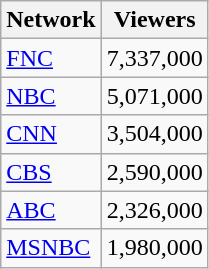<table class="wikitable">
<tr>
<th>Network</th>
<th>Viewers</th>
</tr>
<tr>
<td><a href='#'>FNC</a></td>
<td>7,337,000</td>
</tr>
<tr>
<td><a href='#'>NBC</a></td>
<td>5,071,000</td>
</tr>
<tr>
<td><a href='#'>CNN</a></td>
<td>3,504,000</td>
</tr>
<tr>
<td><a href='#'>CBS</a></td>
<td>2,590,000</td>
</tr>
<tr>
<td><a href='#'>ABC</a></td>
<td>2,326,000</td>
</tr>
<tr>
<td><a href='#'>MSNBC</a></td>
<td>1,980,000</td>
</tr>
</table>
